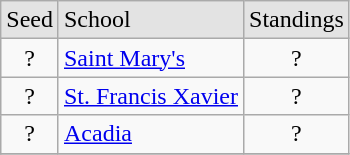<table class="wikitable">
<tr>
<td style="background: #e3e3e3;">Seed</td>
<td style="background: #e3e3e3;">School</td>
<td style="background: #e3e3e3;">Standings</td>
</tr>
<tr>
<td align=center>?</td>
<td><a href='#'>Saint Mary's</a></td>
<td align=center>?</td>
</tr>
<tr>
<td align=center>?</td>
<td><a href='#'>St. Francis Xavier</a></td>
<td align=center>?</td>
</tr>
<tr>
<td align=center>?</td>
<td><a href='#'>Acadia</a></td>
<td align=center>?</td>
</tr>
<tr>
</tr>
</table>
